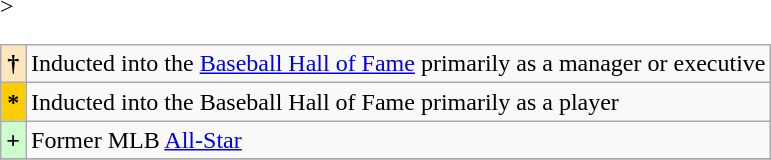<table class="wikitable plainrowheaders" style="font-size:100%;">
<tr <!–- Note: None entered in the hall of fame as "managers or executives yet, but Cox and Piniella will be eventually>
<th scope="row" style="background-color:#ffe6bd">†</th>
<td>Inducted into the <a href='#'>Baseball Hall of Fame</a> primarily as a manager or executive</td>
</tr>
<tr -->>
<th scope="row" style="background-color:#ffcc00">*</th>
<td>Inducted into the Baseball Hall of Fame primarily as a player</td>
</tr>
<tr>
<th scope="row" style="background-color:#ccffcc">+</th>
<td>Former MLB <a href='#'>All-Star</a></td>
</tr>
<tr>
</tr>
</table>
